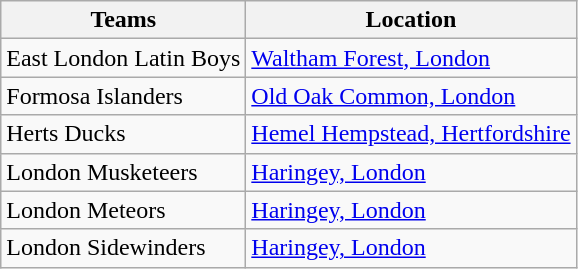<table class="wikitable sortable">
<tr>
<th>Teams</th>
<th>Location</th>
</tr>
<tr>
<td>East London Latin Boys</td>
<td rowspan="1"><a href='#'>Waltham Forest, London</a></td>
</tr>
<tr>
<td>Formosa Islanders</td>
<td><a href='#'>Old Oak Common, London</a></td>
</tr>
<tr>
<td>Herts Ducks</td>
<td><a href='#'>Hemel Hempstead, Hertfordshire</a></td>
</tr>
<tr>
<td>London Musketeers</td>
<td><a href='#'>Haringey, London</a></td>
</tr>
<tr>
<td>London Meteors</td>
<td><a href='#'>Haringey, London</a></td>
</tr>
<tr>
<td>London Sidewinders</td>
<td><a href='#'>Haringey, London</a></td>
</tr>
</table>
